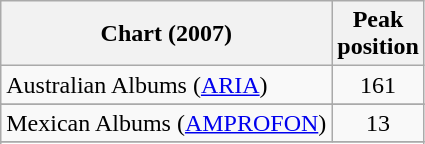<table class="wikitable sortable">
<tr>
<th>Chart (2007)</th>
<th>Peak<br>position</th>
</tr>
<tr>
<td align="left">Australian Albums (<a href='#'>ARIA</a>)</td>
<td align="center">161</td>
</tr>
<tr>
</tr>
<tr>
</tr>
<tr>
</tr>
<tr>
</tr>
<tr>
</tr>
<tr>
</tr>
<tr>
</tr>
<tr>
<td align="left">Mexican Albums (<a href='#'>AMPROFON</a>)</td>
<td align="center">13</td>
</tr>
<tr>
</tr>
<tr>
</tr>
<tr>
</tr>
<tr>
</tr>
<tr>
</tr>
<tr>
</tr>
</table>
